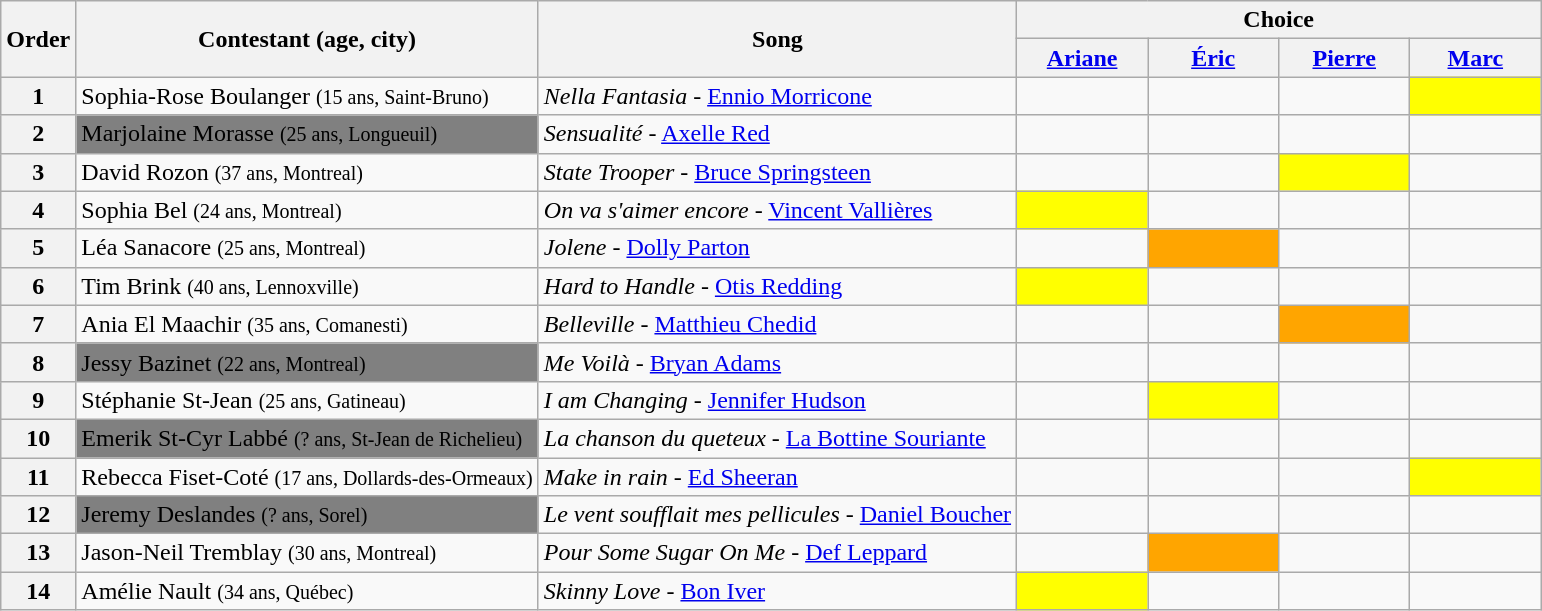<table class="wikitable plainrowheaders" width:90%; ">
<tr>
<th rowspan="2" scope="col">Order</th>
<th rowspan="2" scope="col">Contestant (age, city)</th>
<th rowspan="2" scope="col">Song</th>
<th colspan="4">Choice</th>
</tr>
<tr>
<th style="width:5em;"><a href='#'>Ariane</a></th>
<th style="width:5em;"><a href='#'>Éric</a></th>
<th style="width:5em;"><a href='#'>Pierre</a></th>
<th style="width:5em;"><a href='#'>Marc</a></th>
</tr>
<tr>
<th>1</th>
<td>Sophia-Rose Boulanger <small>(15 ans, Saint-Bruno)</small></td>
<td><em>Nella Fantasia</em> - <a href='#'>Ennio Morricone</a></td>
<td style="background:;text-align:center;"></td>
<td style="background:;text-align:center;"></td>
<td style="background:;text-align:center;"></td>
<td style="background:yellow;text-align:center;"></td>
</tr>
<tr>
<th>2</th>
<td bgcolor="gray">Marjolaine Morasse <small>(25 ans, Longueuil)</small></td>
<td><em>Sensualité</em> - <a href='#'>Axelle Red</a></td>
<td></td>
<td></td>
<td></td>
<td></td>
</tr>
<tr>
<th>3</th>
<td>David Rozon <small>(37 ans, Montreal)</small></td>
<td><em>State Trooper</em> - <a href='#'>Bruce Springsteen</a></td>
<td></td>
<td style="background:;text-align:center;"></td>
<td style="background:yellow;text-align:center;"></td>
<td></td>
</tr>
<tr>
<th>4</th>
<td>Sophia Bel <small>(24 ans, Montreal)</small></td>
<td><em>On va s'aimer encore</em> - <a href='#'>Vincent Vallières</a></td>
<td style="background:yellow;text-align:center;"></td>
<td style="background:;text-align:center;"></td>
<td></td>
<td></td>
</tr>
<tr>
<th>5</th>
<td>Léa Sanacore <small>(25 ans, Montreal)</small></td>
<td><em>Jolene</em> - <a href='#'>Dolly Parton</a></td>
<td></td>
<td style="background:orange;text-align:center;"></td>
<td></td>
<td></td>
</tr>
<tr>
<th>6</th>
<td>Tim Brink <small>(40 ans, Lennoxville)</small></td>
<td><em>Hard to Handle</em> - <a href='#'>Otis Redding</a></td>
<td style="background:yellow;text-align:center;"></td>
<td style="background:;text-align:center;"></td>
<td style="background:;text-align:center;"></td>
<td style="background:;text-align:center;"></td>
</tr>
<tr>
<th>7</th>
<td>Ania El Maachir <small>(35 ans, Comanesti)</small></td>
<td><em>Belleville</em> - <a href='#'>Matthieu Chedid</a></td>
<td></td>
<td></td>
<td style="background:orange;text-align:center;"></td>
<td></td>
</tr>
<tr>
<th>8</th>
<td bgcolor="gray">Jessy Bazinet <small>(22 ans, Montreal)</small></td>
<td><em>Me Voilà</em> - <a href='#'>Bryan Adams</a></td>
<td></td>
<td></td>
<td></td>
<td></td>
</tr>
<tr>
<th>9</th>
<td>Stéphanie St-Jean <small>(25 ans, Gatineau)</small></td>
<td><em>I am Changing</em> - <a href='#'>Jennifer Hudson</a></td>
<td style="background:;text-align:center;"></td>
<td style="background:yellow;text-align:center;"></td>
<td style="background:;text-align:center;"></td>
<td style="background:;text-align:center;"></td>
</tr>
<tr>
<th>10</th>
<td bgcolor="gray">Emerik St-Cyr Labbé <small>(? ans, St-Jean de Richelieu)</small></td>
<td><em>La chanson du queteux</em> - <a href='#'>La Bottine Souriante</a></td>
<td></td>
<td></td>
<td></td>
<td></td>
</tr>
<tr>
<th>11</th>
<td>Rebecca Fiset-Coté <small>(17 ans, Dollards-des-Ormeaux)</small></td>
<td><em>Make in rain</em> - <a href='#'>Ed Sheeran</a></td>
<td></td>
<td style="background:;text-align:center;"></td>
<td style="background:;text-align:center;"></td>
<td style="background:yellow;text-align:center;"></td>
</tr>
<tr>
<th>12</th>
<td bgcolor="gray">Jeremy Deslandes <small>(? ans, Sorel)</small></td>
<td><em>Le vent soufflait mes pellicules</em> - <a href='#'>Daniel Boucher</a></td>
<td></td>
<td></td>
<td></td>
<td></td>
</tr>
<tr>
<th>13</th>
<td>Jason-Neil Tremblay <small>(30 ans, Montreal)</small></td>
<td><em>Pour Some Sugar On Me</em> - <a href='#'>Def Leppard</a></td>
<td></td>
<td style="background:orange;text-align:center;"></td>
<td></td>
<td></td>
</tr>
<tr>
<th>14</th>
<td>Amélie Nault <small>(34 ans, Québec)</small></td>
<td><em>Skinny Love</em> - <a href='#'>Bon Iver</a></td>
<td style="background:yellow;text-align:center;"></td>
<td style="background:;text-align:center;"></td>
<td style="background:;text-align:center;"></td>
<td style="background:;text-align:center;"></td>
</tr>
</table>
